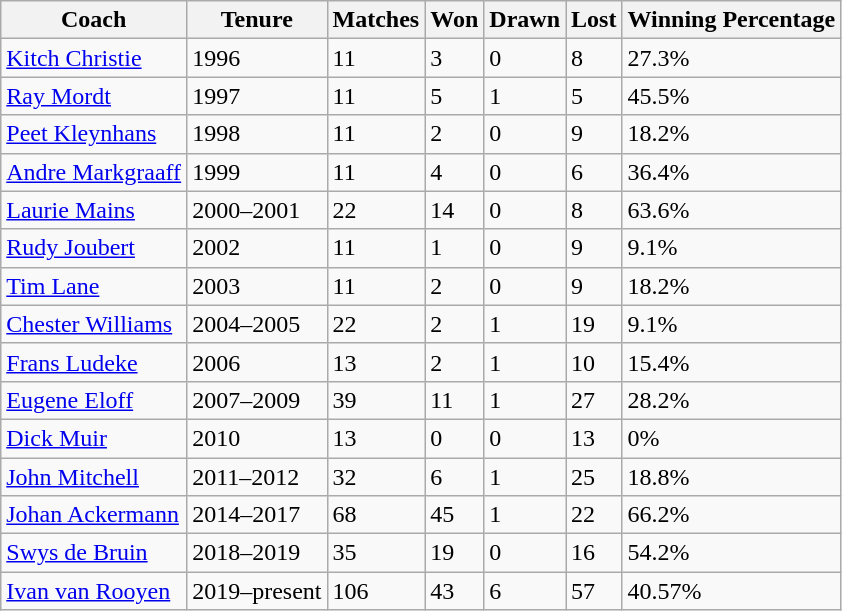<table class="wikitable">
<tr>
<th>Coach</th>
<th>Tenure</th>
<th>Matches</th>
<th>Won</th>
<th>Drawn</th>
<th>Lost</th>
<th>Winning Percentage</th>
</tr>
<tr>
<td><a href='#'>Kitch Christie</a></td>
<td>1996</td>
<td>11</td>
<td>3</td>
<td>0</td>
<td>8</td>
<td>27.3%</td>
</tr>
<tr>
<td><a href='#'>Ray Mordt</a></td>
<td>1997</td>
<td>11</td>
<td>5</td>
<td>1</td>
<td>5</td>
<td>45.5%</td>
</tr>
<tr>
<td><a href='#'>Peet Kleynhans</a></td>
<td>1998</td>
<td>11</td>
<td>2</td>
<td>0</td>
<td>9</td>
<td>18.2%</td>
</tr>
<tr>
<td><a href='#'>Andre Markgraaff</a></td>
<td>1999</td>
<td>11</td>
<td>4</td>
<td>0</td>
<td>6</td>
<td>36.4%</td>
</tr>
<tr>
<td><a href='#'>Laurie Mains</a></td>
<td>2000–2001</td>
<td>22</td>
<td>14</td>
<td>0</td>
<td>8</td>
<td>63.6%</td>
</tr>
<tr>
<td><a href='#'>Rudy Joubert</a></td>
<td>2002</td>
<td>11</td>
<td>1</td>
<td>0</td>
<td>9</td>
<td>9.1%</td>
</tr>
<tr>
<td><a href='#'>Tim Lane</a></td>
<td>2003</td>
<td>11</td>
<td>2</td>
<td>0</td>
<td>9</td>
<td>18.2%</td>
</tr>
<tr>
<td><a href='#'>Chester Williams</a></td>
<td>2004–2005</td>
<td>22</td>
<td>2</td>
<td>1</td>
<td>19</td>
<td>9.1%</td>
</tr>
<tr>
<td><a href='#'>Frans Ludeke</a></td>
<td>2006</td>
<td>13</td>
<td>2</td>
<td>1</td>
<td>10</td>
<td>15.4%</td>
</tr>
<tr>
<td><a href='#'>Eugene Eloff</a></td>
<td>2007–2009</td>
<td>39</td>
<td>11</td>
<td>1</td>
<td>27</td>
<td>28.2%</td>
</tr>
<tr>
<td><a href='#'>Dick Muir</a></td>
<td>2010</td>
<td>13</td>
<td>0</td>
<td>0</td>
<td>13</td>
<td>0%</td>
</tr>
<tr>
<td><a href='#'>John Mitchell</a></td>
<td>2011–2012</td>
<td>32</td>
<td>6</td>
<td>1</td>
<td>25</td>
<td>18.8%</td>
</tr>
<tr>
<td><a href='#'>Johan Ackermann</a></td>
<td>2014–2017</td>
<td>68</td>
<td>45</td>
<td>1</td>
<td>22</td>
<td>66.2%</td>
</tr>
<tr>
<td><a href='#'>Swys de Bruin</a></td>
<td>2018–2019</td>
<td>35</td>
<td>19</td>
<td>0</td>
<td>16</td>
<td>54.2%</td>
</tr>
<tr>
<td><a href='#'>Ivan van Rooyen</a></td>
<td>2019–present</td>
<td>106</td>
<td>43</td>
<td>6</td>
<td>57</td>
<td>40.57%</td>
</tr>
</table>
